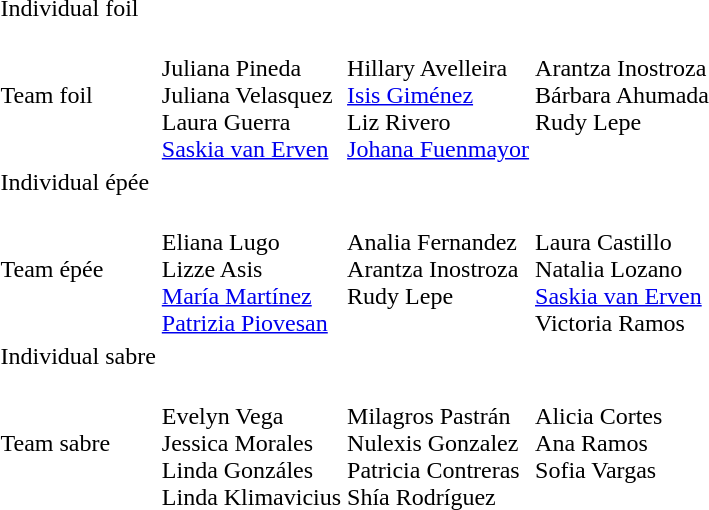<table>
<tr>
<td rowspan=2>Individual foil</td>
<td rowspan=2></td>
<td rowspan=2></td>
<td></td>
</tr>
<tr>
<td nowrap></td>
</tr>
<tr>
<td>Team foil</td>
<td nowrap><br>Juliana Pineda<br>Juliana Velasquez<br>Laura Guerra<br><a href='#'>Saskia van Erven</a></td>
<td nowrap><br>Hillary Avelleira<br><a href='#'>Isis Giménez</a><br>Liz Rivero<br><a href='#'>Johana Fuenmayor</a></td>
<td valign=top><br>Arantza Inostroza<br>Bárbara Ahumada<br>Rudy Lepe</td>
</tr>
<tr>
<td rowspan=2>Individual épée</td>
<td rowspan=2></td>
<td rowspan=2></td>
<td></td>
</tr>
<tr>
<td></td>
</tr>
<tr>
<td>Team épée</td>
<td><br>Eliana Lugo<br>Lizze Asis<br><a href='#'>María Martínez</a><br><a href='#'>Patrizia Piovesan</a></td>
<td valign=top><br>Analia Fernandez<br>Arantza Inostroza<br>Rudy Lepe</td>
<td><br>Laura Castillo<br>Natalia Lozano<br><a href='#'>Saskia van Erven</a><br>Victoria Ramos</td>
</tr>
<tr>
<td rowspan=2>Individual sabre</td>
<td rowspan=2></td>
<td rowspan=2></td>
<td></td>
</tr>
<tr>
<td></td>
</tr>
<tr>
<td>Team sabre</td>
<td><br>Evelyn Vega<br>Jessica Morales<br>Linda Gonzáles<br>Linda Klimavicius</td>
<td><br>Milagros Pastrán<br>Nulexis Gonzalez<br>Patricia Contreras<br>Shía Rodríguez</td>
<td valign=top><br>Alicia Cortes<br>Ana Ramos<br>Sofia Vargas</td>
</tr>
</table>
